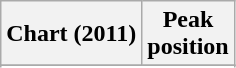<table class="wikitable sortable plainrowheaders" style="text-align:center">
<tr>
<th scope="col">Chart (2011)</th>
<th scope="col">Peak<br>position</th>
</tr>
<tr>
</tr>
<tr>
</tr>
<tr>
</tr>
<tr>
</tr>
</table>
